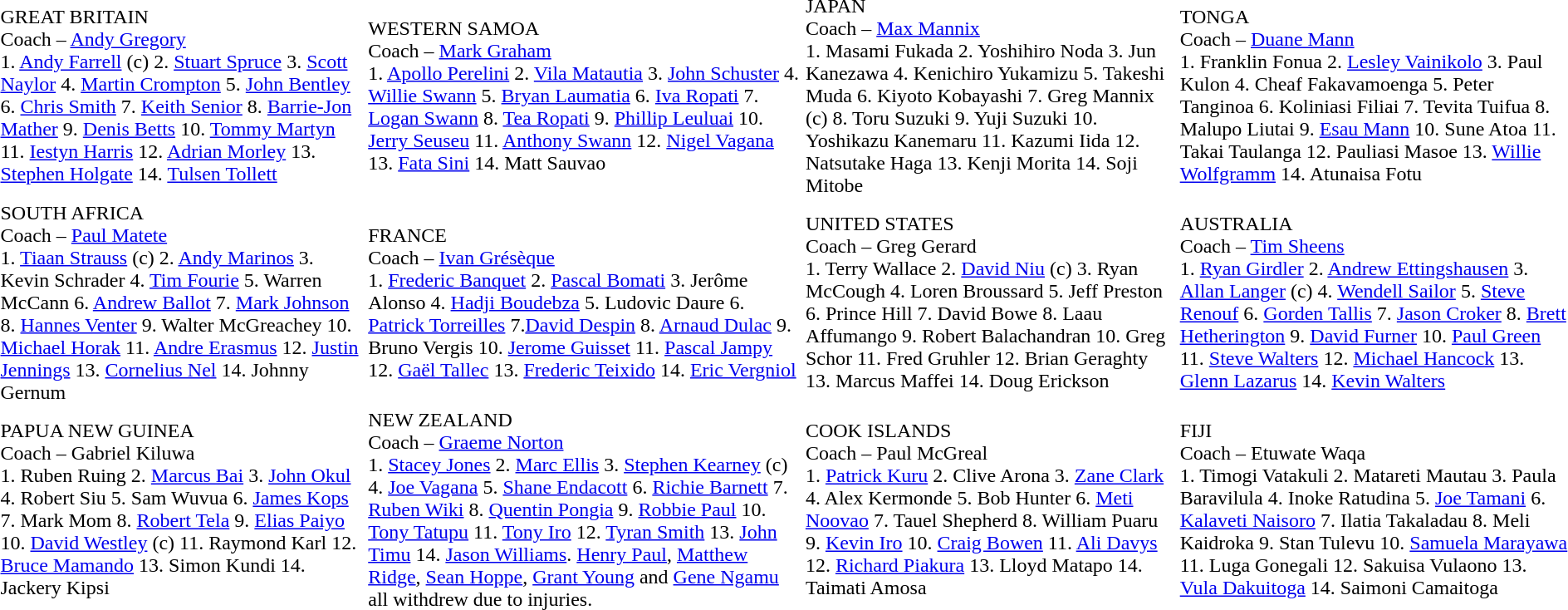<table class="wikitable1">
<tr>
<td>GREAT BRITAIN<br>Coach – <a href='#'>Andy Gregory</a><br>1. <a href='#'>Andy Farrell</a> (c)
2. <a href='#'>Stuart Spruce</a>
3. <a href='#'>Scott Naylor</a>
4. <a href='#'>Martin Crompton</a>
5. <a href='#'>John Bentley</a>
6. <a href='#'>Chris Smith</a>
7. <a href='#'>Keith Senior</a>
8. <a href='#'>Barrie-Jon Mather</a>
9. <a href='#'>Denis Betts</a>
10. <a href='#'>Tommy Martyn</a>
11. <a href='#'>Iestyn Harris</a>
12. <a href='#'>Adrian Morley</a>
13. <a href='#'>Stephen Holgate</a>
14. <a href='#'>Tulsen Tollett</a></td>
<td>WESTERN SAMOA<br>Coach – <a href='#'>Mark Graham</a><br>1. <a href='#'>Apollo Perelini</a>
2. <a href='#'>Vila Matautia</a>
3. <a href='#'>John Schuster</a>
4. <a href='#'>Willie Swann</a>
5. <a href='#'>Bryan Laumatia</a>
6. <a href='#'>Iva Ropati</a>
7. <a href='#'>Logan Swann</a>
8. <a href='#'>Tea Ropati</a>
9. <a href='#'>Phillip Leuluai</a>
10. <a href='#'>Jerry Seuseu</a>
11. <a href='#'>Anthony Swann</a>
12. <a href='#'>Nigel Vagana</a>
13. <a href='#'>Fata Sini</a>
14. Matt Sauvao</td>
<td>JAPAN<br>Coach – <a href='#'>Max Mannix</a><br>1. Masami Fukada
2. Yoshihiro Noda
3. Jun Kanezawa
4. Kenichiro Yukamizu
5. Takeshi Muda
6. Kiyoto Kobayashi
7. Greg Mannix (c)
8. Toru Suzuki
9. Yuji Suzuki
10. Yoshikazu Kanemaru
11. Kazumi Iida
12. Natsutake Haga
13. Kenji Morita
14. Soji Mitobe</td>
<td>TONGA<br>Coach – <a href='#'>Duane Mann</a><br>1. Franklin Fonua
2. <a href='#'>Lesley Vainikolo</a>
3. Paul Kulon
4. Cheaf Fakavamoenga
5. Peter Tanginoa
6. Koliniasi Filiai
7. Tevita Tuifua
8. Malupo Liutai
9. <a href='#'>Esau Mann</a>
10. Sune Atoa
11. Takai Taulanga
12. Pauliasi Masoe
13. <a href='#'>Willie Wolfgramm</a>
14. Atunaisa Fotu</td>
</tr>
<tr>
<td>SOUTH AFRICA<br>Coach – <a href='#'>Paul Matete</a><br>1. <a href='#'>Tiaan Strauss</a> (c)
2. <a href='#'>Andy Marinos</a>
3. Kevin Schrader
4. <a href='#'>Tim Fourie</a>
5. Warren McCann
6. <a href='#'>Andrew Ballot</a>
7. <a href='#'>Mark Johnson</a>
8. <a href='#'>Hannes Venter</a>
9. Walter McGreachey
10. <a href='#'>Michael Horak</a>
11. <a href='#'>Andre Erasmus</a>
12. <a href='#'>Justin Jennings</a>
13. <a href='#'>Cornelius Nel</a>
14. Johnny Gernum</td>
<td>FRANCE<br>Coach – <a href='#'>Ivan Grésèque</a><br>1. <a href='#'>Frederic Banquet</a>
2. <a href='#'>Pascal Bomati</a>
3. Jerôme Alonso
4. <a href='#'>Hadji Boudebza</a>
5. Ludovic Daure
6. <a href='#'>Patrick Torreilles</a>
7.<a href='#'>David Despin</a>
8. <a href='#'>Arnaud Dulac</a>
9. Bruno Vergis
10. <a href='#'>Jerome Guisset</a>
11. <a href='#'>Pascal Jampy</a>
12. <a href='#'>Gaël Tallec</a>
13. <a href='#'>Frederic Teixido</a>
14. <a href='#'>Eric Vergniol</a></td>
<td>UNITED STATES<br>Coach – Greg Gerard<br>1. Terry Wallace
2. <a href='#'>David Niu</a> (c)
3. Ryan McCough
4. Loren Broussard
5. Jeff Preston
6. Prince Hill
7. David Bowe
8. Laau Affumango
9. Robert Balachandran
10. Greg Schor
11. Fred Gruhler
12. Brian Geraghty
13. Marcus Maffei
14. Doug Erickson</td>
<td>AUSTRALIA<br>Coach – <a href='#'>Tim Sheens</a><br>1. <a href='#'>Ryan Girdler</a>
2. <a href='#'>Andrew Ettingshausen</a>
3. <a href='#'>Allan Langer</a> (c)
4. <a href='#'>Wendell Sailor</a>
5. <a href='#'>Steve Renouf</a>
6. <a href='#'>Gorden Tallis</a>
7. <a href='#'>Jason Croker</a>
8. <a href='#'>Brett Hetherington</a>
9. <a href='#'>David Furner</a>
10. <a href='#'>Paul Green</a>
11. <a href='#'>Steve Walters</a>
12. <a href='#'>Michael Hancock</a>
13. <a href='#'>Glenn Lazarus</a>
14. <a href='#'>Kevin Walters</a></td>
</tr>
<tr>
<td>PAPUA NEW GUINEA<br>Coach – Gabriel Kiluwa<br>1. Ruben Ruing
2. <a href='#'>Marcus Bai</a>
3. <a href='#'>John Okul</a>
4. Robert Siu
5. Sam Wuvua
6. <a href='#'>James Kops</a>
7. Mark Mom
8. <a href='#'>Robert Tela</a>
9. <a href='#'>Elias Paiyo</a>
10. <a href='#'>David Westley</a> (c)
11. Raymond Karl
12. <a href='#'>Bruce Mamando</a>
13. Simon Kundi
14. Jackery Kipsi</td>
<td>NEW ZEALAND<br>Coach – <a href='#'>Graeme Norton</a><br>1. <a href='#'>Stacey Jones</a> 2. <a href='#'>Marc Ellis</a> 3. <a href='#'>Stephen Kearney</a> (c) 4. <a href='#'>Joe Vagana</a> 5. <a href='#'>Shane Endacott</a> 6. <a href='#'>Richie Barnett</a> 7. <a href='#'>Ruben Wiki</a> 8. <a href='#'>Quentin Pongia</a> 9. <a href='#'>Robbie Paul</a> 10. <a href='#'>Tony Tatupu</a> 11. <a href='#'>Tony Iro</a> 12. <a href='#'>Tyran Smith</a> 13. <a href='#'>John Timu</a> 14. <a href='#'>Jason Williams</a>. 
<a href='#'>Henry Paul</a>, <a href='#'>Matthew Ridge</a>, <a href='#'>Sean Hoppe</a>, <a href='#'>Grant Young</a> and <a href='#'>Gene Ngamu</a> all withdrew due to injuries.</td>
<td>COOK ISLANDS<br>Coach – Paul McGreal<br>1. <a href='#'>Patrick Kuru</a>
2. Clive Arona
3. <a href='#'>Zane Clark</a>
4. Alex Kermonde
5. Bob Hunter
6. <a href='#'>Meti Noovao</a>
7. Tauel Shepherd
8. William Puaru
9. <a href='#'>Kevin Iro</a>
10. <a href='#'>Craig Bowen</a>
11. <a href='#'>Ali Davys</a>
12. <a href='#'>Richard Piakura</a>
13. Lloyd Matapo
14. Taimati Amosa</td>
<td>FIJI<br>Coach – Etuwate Waqa<br>1. Timogi Vatakuli
2. Matareti Mautau
3. Paula Baravilula
4. Inoke Ratudina
5. <a href='#'>Joe Tamani</a>
6. <a href='#'>Kalaveti Naisoro</a>
7. Ilatia Takaladau
8. Meli Kaidroka
9. Stan Tulevu
10. <a href='#'>Samuela Marayawa</a>
11. Luga Gonegali
12. Sakuisa Vulaono
13. <a href='#'>Vula Dakuitoga</a>
14. Saimoni Camaitoga</td>
</tr>
</table>
